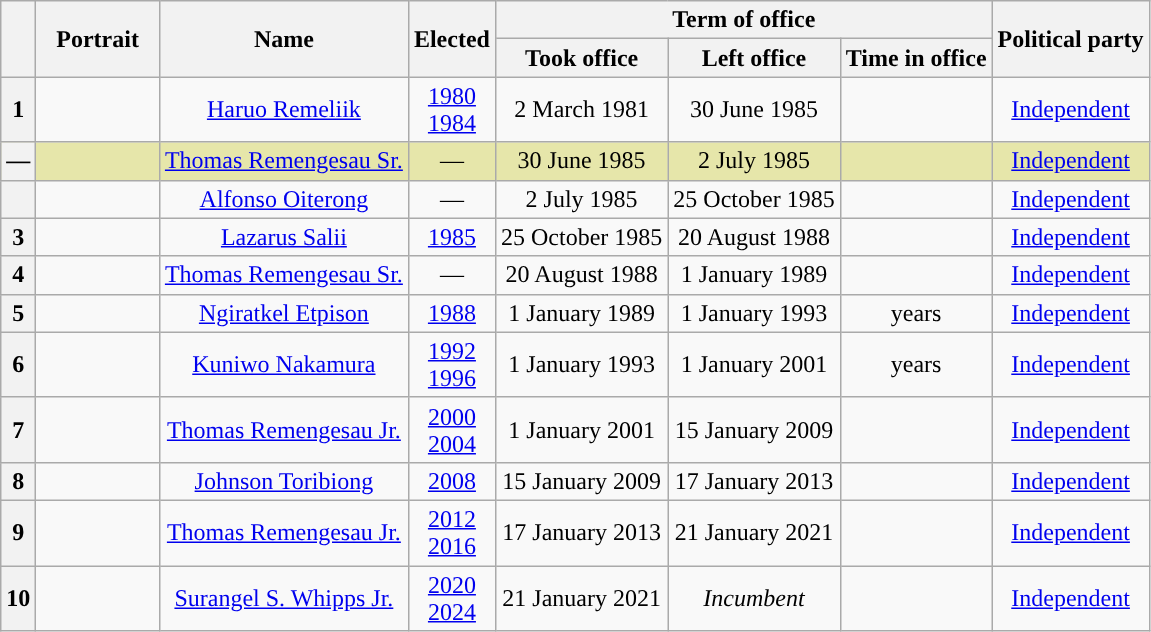<table class="wikitable" style="text-align:center">
<tr>
<th rowspan="2"></th>
<th rowspan="2" style="width:75px;">Portrait</th>
<th rowspan="2">Name<br></th>
<th rowspan="2">Elected</th>
<th colspan="3">Term of office</th>
<th rowspan="2">Political party</th>
</tr>
<tr>
<th>Took office</th>
<th>Left office</th>
<th>Time in office</th>
</tr>
<tr>
<th style="background:">1</th>
<td></td>
<td><a href='#'>Haruo Remeliik</a><br></td>
<td><a href='#'>1980</a><br><a href='#'>1984</a></td>
<td>2 March 1981</td>
<td>30 June 1985<br></td>
<td></td>
<td><a href='#'>Independent</a></td>
</tr>
<tr style="background:#e6e6aa;">
<th style="background:">—</th>
<td></td>
<td><a href='#'>Thomas Remengesau Sr.</a><br></td>
<td>—</td>
<td>30 June 1985</td>
<td>2 July 1985</td>
<td></td>
<td><a href='#'>Independent</a></td>
</tr>
<tr>
<th style="background:"></th>
<td></td>
<td><a href='#'>Alfonso Oiterong</a><br></td>
<td>—</td>
<td>2 July 1985</td>
<td>25 October 1985</td>
<td></td>
<td><a href='#'>Independent</a></td>
</tr>
<tr>
<th style="background:">3</th>
<td></td>
<td><a href='#'>Lazarus Salii</a><br></td>
<td><a href='#'>1985</a></td>
<td>25 October 1985</td>
<td>20 August 1988<br></td>
<td></td>
<td><a href='#'>Independent</a></td>
</tr>
<tr>
<th style="background:">4</th>
<td></td>
<td><a href='#'>Thomas Remengesau Sr.</a><br></td>
<td>—</td>
<td>20 August 1988</td>
<td>1 January 1989</td>
<td></td>
<td><a href='#'>Independent</a></td>
</tr>
<tr>
<th style="background:">5</th>
<td></td>
<td><a href='#'>Ngiratkel Etpison</a><br></td>
<td><a href='#'>1988</a></td>
<td>1 January 1989</td>
<td>1 January 1993</td>
<td> years</td>
<td><a href='#'>Independent</a></td>
</tr>
<tr>
<th style="background:">6</th>
<td></td>
<td><a href='#'>Kuniwo Nakamura</a><br></td>
<td><a href='#'>1992</a><br><a href='#'>1996</a></td>
<td>1 January 1993</td>
<td>1 January 2001</td>
<td> years</td>
<td><a href='#'>Independent</a></td>
</tr>
<tr>
<th style="background:">7</th>
<td></td>
<td><a href='#'>Thomas Remengesau Jr.</a><br></td>
<td><a href='#'>2000</a><br><a href='#'>2004</a></td>
<td>1 January 2001</td>
<td>15 January 2009</td>
<td></td>
<td><a href='#'>Independent</a></td>
</tr>
<tr>
<th style="background:">8</th>
<td></td>
<td><a href='#'>Johnson Toribiong</a><br></td>
<td><a href='#'>2008</a></td>
<td>15 January 2009</td>
<td>17 January 2013</td>
<td></td>
<td><a href='#'>Independent</a></td>
</tr>
<tr>
<th style="background:">9</th>
<td></td>
<td><a href='#'>Thomas Remengesau Jr.</a><br></td>
<td><a href='#'>2012</a><br><a href='#'>2016</a></td>
<td>17 January 2013</td>
<td>21 January 2021</td>
<td></td>
<td><a href='#'>Independent</a></td>
</tr>
<tr>
<th style="background:">10</th>
<td></td>
<td><a href='#'>Surangel S. Whipps Jr.</a><br></td>
<td><a href='#'>2020</a><br><a href='#'>2024</a></td>
<td>21 January 2021</td>
<td><em>Incumbent</em></td>
<td></td>
<td><a href='#'>Independent</a></td>
</tr>
</table>
